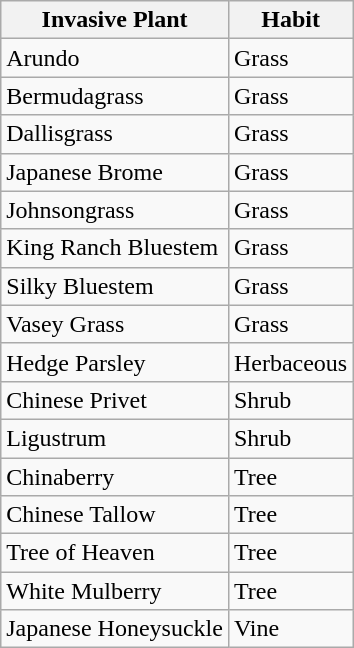<table class="wikitable">
<tr>
<th>Invasive Plant</th>
<th>Habit</th>
</tr>
<tr>
<td>Arundo</td>
<td>Grass</td>
</tr>
<tr>
<td>Bermudagrass</td>
<td>Grass</td>
</tr>
<tr>
<td>Dallisgrass</td>
<td>Grass</td>
</tr>
<tr>
<td>Japanese Brome</td>
<td>Grass</td>
</tr>
<tr>
<td>Johnsongrass</td>
<td>Grass</td>
</tr>
<tr>
<td>King Ranch Bluestem</td>
<td>Grass</td>
</tr>
<tr>
<td>Silky Bluestem</td>
<td>Grass</td>
</tr>
<tr>
<td>Vasey Grass</td>
<td>Grass</td>
</tr>
<tr>
<td>Hedge Parsley</td>
<td>Herbaceous</td>
</tr>
<tr>
<td>Chinese Privet</td>
<td>Shrub</td>
</tr>
<tr>
<td>Ligustrum</td>
<td>Shrub</td>
</tr>
<tr>
<td>Chinaberry</td>
<td>Tree</td>
</tr>
<tr>
<td>Chinese Tallow</td>
<td>Tree</td>
</tr>
<tr>
<td>Tree of Heaven</td>
<td>Tree</td>
</tr>
<tr>
<td>White Mulberry</td>
<td>Tree</td>
</tr>
<tr>
<td>Japanese Honeysuckle</td>
<td>Vine</td>
</tr>
</table>
